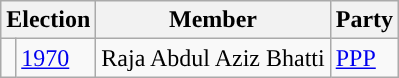<table class="wikitable">
<tr>
<th colspan="2">Election</th>
<th>Member</th>
<th>Party</th>
</tr>
<tr>
<td style="background-color: "></td>
<td><a href='#'>1970</a></td>
<td>Raja Abdul Aziz Bhatti</td>
<td><a href='#'>PPP</a></td>
</tr>
</table>
